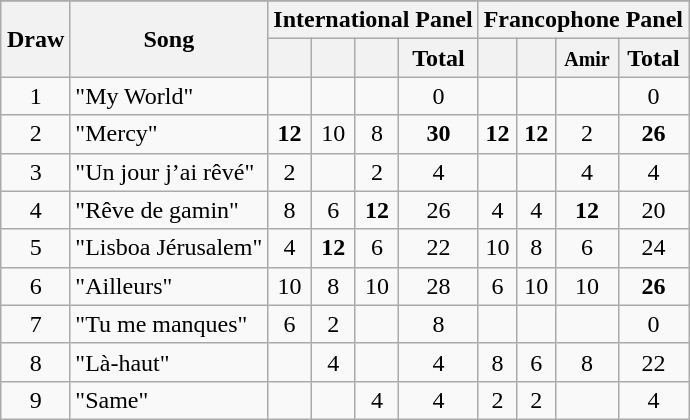<table class="wikitable collapsible" style="margin: 1em auto 1em auto; text-align:center;">
<tr>
</tr>
<tr>
<th rowspan="2">Draw</th>
<th rowspan="2">Song</th>
<th colspan="4">International Panel</th>
<th colspan="4">Francophone Panel</th>
</tr>
<tr>
<th><br><small></small></th>
<th><br><small></small></th>
<th><br><small></small></th>
<th>Total</th>
<th><small></small></th>
<th><small></small></th>
<th><small>Amir</small></th>
<th>Total</th>
</tr>
<tr>
<td>1</td>
<td align="left">"My World"</td>
<td></td>
<td></td>
<td></td>
<td>0</td>
<td></td>
<td></td>
<td></td>
<td>0</td>
</tr>
<tr>
<td>2</td>
<td align="left">"Mercy"</td>
<td><strong>12</strong></td>
<td>10</td>
<td>8</td>
<td><strong>30</strong></td>
<td><strong>12</strong></td>
<td><strong>12</strong></td>
<td>2</td>
<td><strong>26</strong></td>
</tr>
<tr>
<td>3</td>
<td align="left">"Un jour j’ai rêvé"</td>
<td>2</td>
<td></td>
<td>2</td>
<td>4</td>
<td></td>
<td></td>
<td>4</td>
<td>4</td>
</tr>
<tr>
<td>4</td>
<td align="left">"Rêve de gamin"</td>
<td>8</td>
<td>6</td>
<td><strong>12</strong></td>
<td>26</td>
<td>4</td>
<td>4</td>
<td><strong>12</strong></td>
<td>20</td>
</tr>
<tr>
<td>5</td>
<td align="left">"Lisboa Jérusalem"</td>
<td>4</td>
<td><strong>12</strong></td>
<td>6</td>
<td>22</td>
<td>10</td>
<td>8</td>
<td>6</td>
<td>24</td>
</tr>
<tr>
<td>6</td>
<td align="left">"Ailleurs"</td>
<td>10</td>
<td>8</td>
<td>10</td>
<td>28</td>
<td>6</td>
<td>10</td>
<td>10</td>
<td><strong>26</strong></td>
</tr>
<tr>
<td>7</td>
<td align="left">"Tu me manques"</td>
<td>6</td>
<td>2</td>
<td></td>
<td>8</td>
<td></td>
<td></td>
<td></td>
<td>0</td>
</tr>
<tr>
<td>8</td>
<td align="left">"Là-haut"</td>
<td></td>
<td>4</td>
<td></td>
<td>4</td>
<td>8</td>
<td>6</td>
<td>8</td>
<td>22</td>
</tr>
<tr>
<td>9</td>
<td align="left">"Same"</td>
<td></td>
<td></td>
<td>4</td>
<td>4</td>
<td>2</td>
<td>2</td>
<td></td>
<td>4</td>
</tr>
</table>
